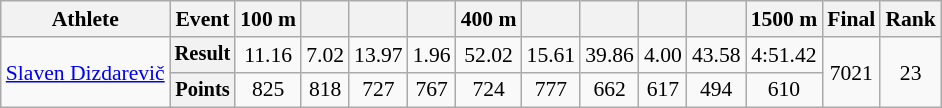<table class="wikitable" style="font-size:90%">
<tr>
<th>Athlete</th>
<th>Event</th>
<th>100 m</th>
<th></th>
<th></th>
<th></th>
<th>400 m</th>
<th></th>
<th></th>
<th></th>
<th></th>
<th>1500 m</th>
<th>Final</th>
<th>Rank</th>
</tr>
<tr align=center>
<td rowspan=2 align=left><a href='#'>Slaven Dizdarevič</a></td>
<th style="font-size:95%">Result</th>
<td>11.16</td>
<td>7.02</td>
<td>13.97</td>
<td>1.96</td>
<td>52.02</td>
<td>15.61</td>
<td>39.86</td>
<td>4.00</td>
<td>43.58</td>
<td>4:51.42</td>
<td rowspan=2>7021</td>
<td rowspan=2>23</td>
</tr>
<tr align=center>
<th style="font-size:95%">Points</th>
<td>825</td>
<td>818</td>
<td>727</td>
<td>767</td>
<td>724</td>
<td>777</td>
<td>662</td>
<td>617</td>
<td>494</td>
<td>610</td>
</tr>
</table>
